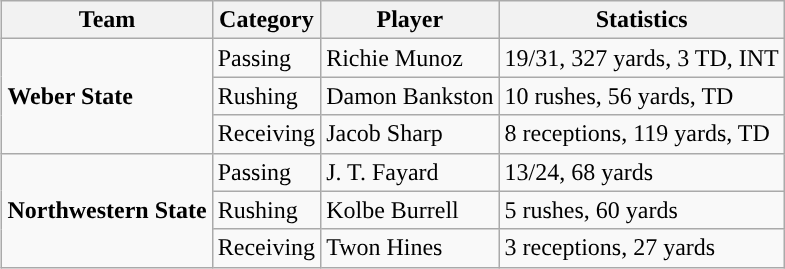<table class="wikitable" style="float: right;">
<tr>
<th>Team</th>
<th>Category</th>
<th>Player</th>
<th>Statistics</th>
</tr>
<tr>
<td rowspan=3><strong>Weber State</strong></td>
<td>Passing</td>
<td>Richie Munoz</td>
<td>19/31, 327 yards, 3 TD, INT</td>
</tr>
<tr>
<td>Rushing</td>
<td>Damon Bankston</td>
<td>10 rushes, 56 yards, TD</td>
</tr>
<tr>
<td>Receiving</td>
<td>Jacob Sharp</td>
<td>8 receptions, 119 yards, TD</td>
</tr>
<tr>
<td rowspan=3><strong>Northwestern State</strong></td>
<td>Passing</td>
<td>J. T. Fayard</td>
<td>13/24, 68 yards</td>
</tr>
<tr>
<td>Rushing</td>
<td>Kolbe Burrell</td>
<td>5 rushes, 60 yards</td>
</tr>
<tr>
<td>Receiving</td>
<td>Twon Hines</td>
<td>3 receptions, 27 yards</td>
</tr>
</table>
